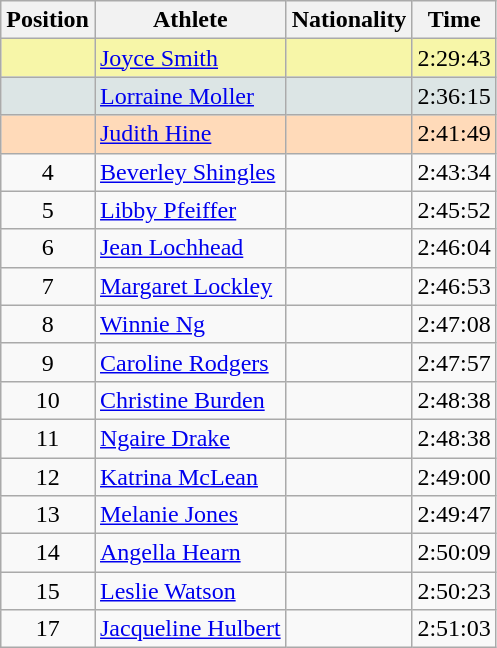<table class="wikitable sortable">
<tr>
<th>Position</th>
<th>Athlete</th>
<th>Nationality</th>
<th>Time</th>
</tr>
<tr bgcolor="#F7F6A8">
<td align=center></td>
<td><a href='#'>Joyce Smith</a></td>
<td></td>
<td>2:29:43</td>
</tr>
<tr bgcolor="#DCE5E5">
<td align=center></td>
<td><a href='#'>Lorraine Moller</a></td>
<td></td>
<td>2:36:15</td>
</tr>
<tr bgcolor="#FFDAB9">
<td align=center></td>
<td><a href='#'>Judith Hine</a></td>
<td></td>
<td>2:41:49</td>
</tr>
<tr>
<td align=center>4</td>
<td><a href='#'>Beverley Shingles</a></td>
<td></td>
<td>2:43:34</td>
</tr>
<tr>
<td align=center>5</td>
<td><a href='#'>Libby Pfeiffer</a></td>
<td></td>
<td>2:45:52</td>
</tr>
<tr>
<td align=center>6</td>
<td><a href='#'>Jean Lochhead</a></td>
<td></td>
<td>2:46:04</td>
</tr>
<tr>
<td align=center>7</td>
<td><a href='#'>Margaret Lockley</a></td>
<td></td>
<td>2:46:53</td>
</tr>
<tr>
<td align=center>8</td>
<td><a href='#'>Winnie Ng</a></td>
<td></td>
<td>2:47:08</td>
</tr>
<tr>
<td align=center>9</td>
<td><a href='#'>Caroline Rodgers</a></td>
<td></td>
<td>2:47:57</td>
</tr>
<tr>
<td align=center>10</td>
<td><a href='#'>Christine Burden</a></td>
<td></td>
<td>2:48:38</td>
</tr>
<tr>
<td align=center>11</td>
<td><a href='#'>Ngaire Drake</a></td>
<td></td>
<td>2:48:38</td>
</tr>
<tr>
<td align=center>12</td>
<td><a href='#'>Katrina McLean</a></td>
<td></td>
<td>2:49:00</td>
</tr>
<tr>
<td align=center>13</td>
<td><a href='#'>Melanie Jones</a></td>
<td></td>
<td>2:49:47</td>
</tr>
<tr>
<td align=center>14</td>
<td><a href='#'>Angella Hearn</a></td>
<td></td>
<td>2:50:09</td>
</tr>
<tr>
<td align=center>15</td>
<td><a href='#'>Leslie Watson</a></td>
<td></td>
<td>2:50:23</td>
</tr>
<tr>
<td align=center>17</td>
<td><a href='#'>Jacqueline Hulbert</a></td>
<td></td>
<td>2:51:03</td>
</tr>
</table>
